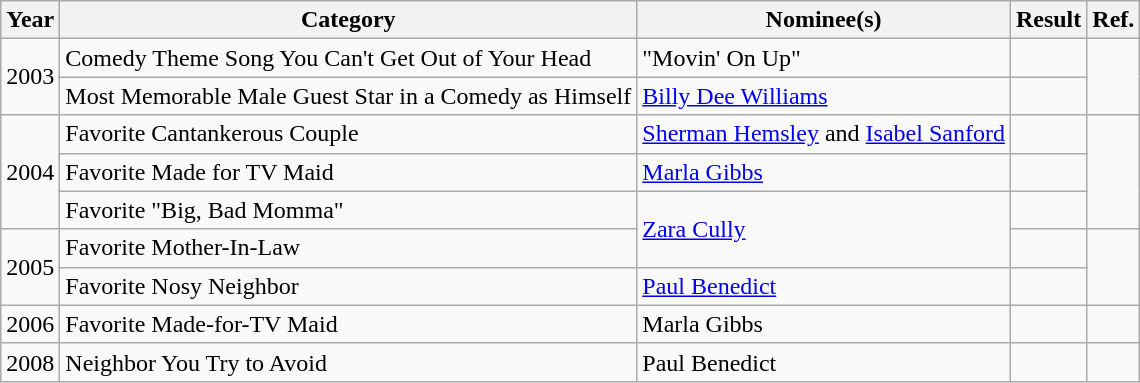<table class="wikitable">
<tr>
<th>Year</th>
<th>Category</th>
<th>Nominee(s)</th>
<th>Result</th>
<th>Ref.</th>
</tr>
<tr>
<td rowspan="2">2003</td>
<td>Comedy Theme Song You Can't Get Out of Your Head</td>
<td>"Movin' On Up"</td>
<td></td>
<td align="center" rowspan="2"></td>
</tr>
<tr>
<td>Most Memorable Male Guest Star in a Comedy as Himself</td>
<td><a href='#'>Billy Dee Williams</a></td>
<td></td>
</tr>
<tr>
<td rowspan="3">2004</td>
<td>Favorite Cantankerous Couple</td>
<td><a href='#'>Sherman Hemsley</a> and <a href='#'>Isabel Sanford</a></td>
<td></td>
<td align="center" rowspan="3"></td>
</tr>
<tr>
<td>Favorite Made for TV Maid</td>
<td><a href='#'>Marla Gibbs</a></td>
<td></td>
</tr>
<tr>
<td>Favorite "Big, Bad Momma"</td>
<td rowspan="2"><a href='#'>Zara Cully</a></td>
<td></td>
</tr>
<tr>
<td rowspan="2">2005</td>
<td>Favorite Mother-In-Law</td>
<td></td>
<td align="center" rowspan="2"></td>
</tr>
<tr>
<td>Favorite Nosy Neighbor</td>
<td><a href='#'>Paul Benedict</a></td>
<td></td>
</tr>
<tr>
<td>2006</td>
<td>Favorite Made-for-TV Maid</td>
<td>Marla Gibbs</td>
<td></td>
<td align="center"></td>
</tr>
<tr>
<td>2008</td>
<td>Neighbor You Try to Avoid</td>
<td>Paul Benedict</td>
<td></td>
<td align="center"></td>
</tr>
</table>
